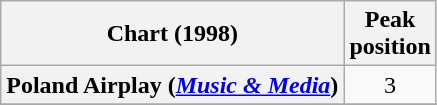<table class="wikitable sortable plainrowheaders" style="text-align:center">
<tr>
<th scope="col">Chart (1998)</th>
<th scope="col">Peak<br>position</th>
</tr>
<tr>
<th scope="row">Poland Airplay (<em><a href='#'>Music & Media</a></em>)</th>
<td>3</td>
</tr>
<tr>
</tr>
</table>
